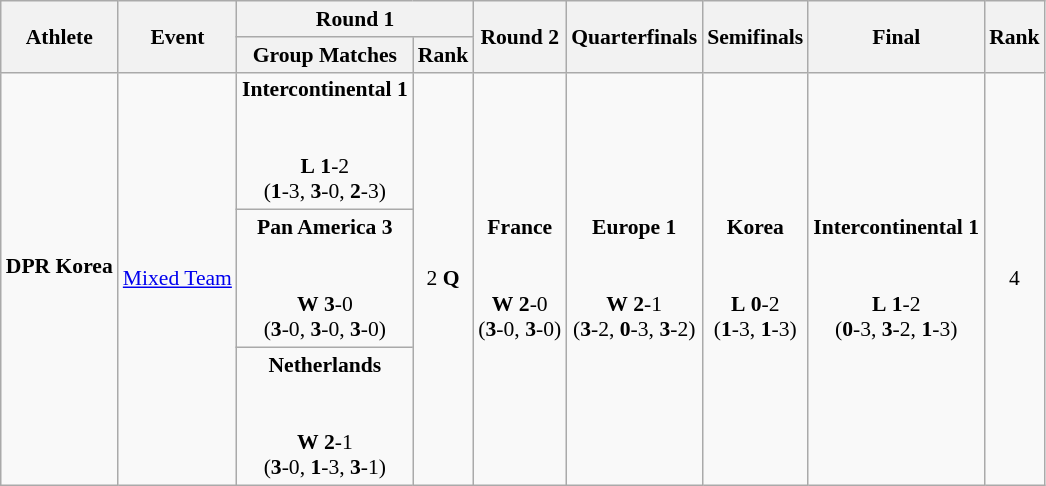<table class="wikitable" border="1" style="font-size:90%">
<tr>
<th rowspan=2>Athlete</th>
<th rowspan=2>Event</th>
<th colspan=2>Round 1</th>
<th rowspan=2>Round 2</th>
<th rowspan=2>Quarterfinals</th>
<th rowspan=2>Semifinals</th>
<th rowspan=2>Final</th>
<th rowspan=2>Rank</th>
</tr>
<tr>
<th>Group Matches</th>
<th>Rank</th>
</tr>
<tr>
<td rowspan=3><strong>DPR Korea</strong><br><br></td>
<td rowspan=3><a href='#'>Mixed Team</a></td>
<td align=center><strong>Intercontinental 1</strong><br><br><br> <strong>L</strong> <strong>1</strong>-2 <br> (<strong>1</strong>-3, <strong>3</strong>-0, <strong>2</strong>-3)</td>
<td rowspan=3 align=center>2 <strong>Q</strong></td>
<td align=center rowspan=3><strong>France</strong><br><br><br> <strong>W</strong> <strong>2</strong>-0 <br> (<strong>3</strong>-0, <strong>3</strong>-0)</td>
<td align=center rowspan=3><strong>Europe 1</strong><br><br><br> <strong>W</strong> <strong>2</strong>-1 <br> (<strong>3</strong>-2, <strong>0</strong>-3, <strong>3</strong>-2)</td>
<td align=center rowspan=3><strong>Korea</strong><br><br><br> <strong>L</strong> <strong>0</strong>-2 <br> (<strong>1</strong>-3, <strong>1</strong>-3)</td>
<td align=center rowspan=3><strong>Intercontinental 1</strong><br><br><br> <strong>L</strong> <strong>1</strong>-2 <br> (<strong>0</strong>-3, <strong>3</strong>-2, <strong>1</strong>-3)</td>
<td rowspan=3 align=center>4</td>
</tr>
<tr>
<td align=center><strong>Pan America 3</strong><br><br><br> <strong>W</strong> <strong>3</strong>-0 <br> (<strong>3</strong>-0, <strong>3</strong>-0, <strong>3</strong>-0)</td>
</tr>
<tr>
<td align=center><strong>Netherlands</strong><br><br><br> <strong>W</strong> <strong>2</strong>-1 <br> (<strong>3</strong>-0, <strong>1</strong>-3, <strong>3</strong>-1)</td>
</tr>
</table>
